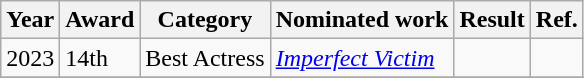<table class="wikitable">
<tr>
<th>Year</th>
<th>Award</th>
<th>Category</th>
<th>Nominated work</th>
<th>Result</th>
<th>Ref.</th>
</tr>
<tr>
<td>2023</td>
<td>14th</td>
<td>Best Actress</td>
<td><em><a href='#'>Imperfect Victim</a></em></td>
<td></td>
<td></td>
</tr>
<tr>
</tr>
</table>
